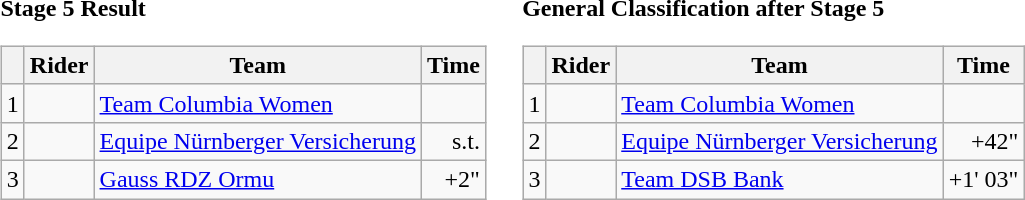<table>
<tr>
<td><strong>Stage 5 Result</strong><br><table class=wikitable>
<tr>
<th></th>
<th>Rider</th>
<th>Team</th>
<th>Time</th>
</tr>
<tr>
<td>1</td>
<td></td>
<td><a href='#'>Team Columbia Women</a></td>
<td align=right></td>
</tr>
<tr>
<td>2</td>
<td></td>
<td><a href='#'>Equipe Nürnberger Versicherung</a></td>
<td align=right>s.t.</td>
</tr>
<tr>
<td>3</td>
<td></td>
<td><a href='#'>Gauss RDZ Ormu</a></td>
<td align=right>+2"</td>
</tr>
</table>
</td>
<td></td>
<td><strong>General Classification after Stage 5</strong><br><table class="wikitable">
<tr>
<th></th>
<th>Rider</th>
<th>Team</th>
<th>Time</th>
</tr>
<tr>
<td>1</td>
<td></td>
<td><a href='#'>Team Columbia Women</a></td>
<td align=right></td>
</tr>
<tr>
<td>2</td>
<td></td>
<td><a href='#'>Equipe Nürnberger Versicherung</a></td>
<td align=right>+42"</td>
</tr>
<tr>
<td>3</td>
<td></td>
<td><a href='#'>Team DSB Bank</a></td>
<td align=right>+1' 03"</td>
</tr>
</table>
</td>
</tr>
</table>
